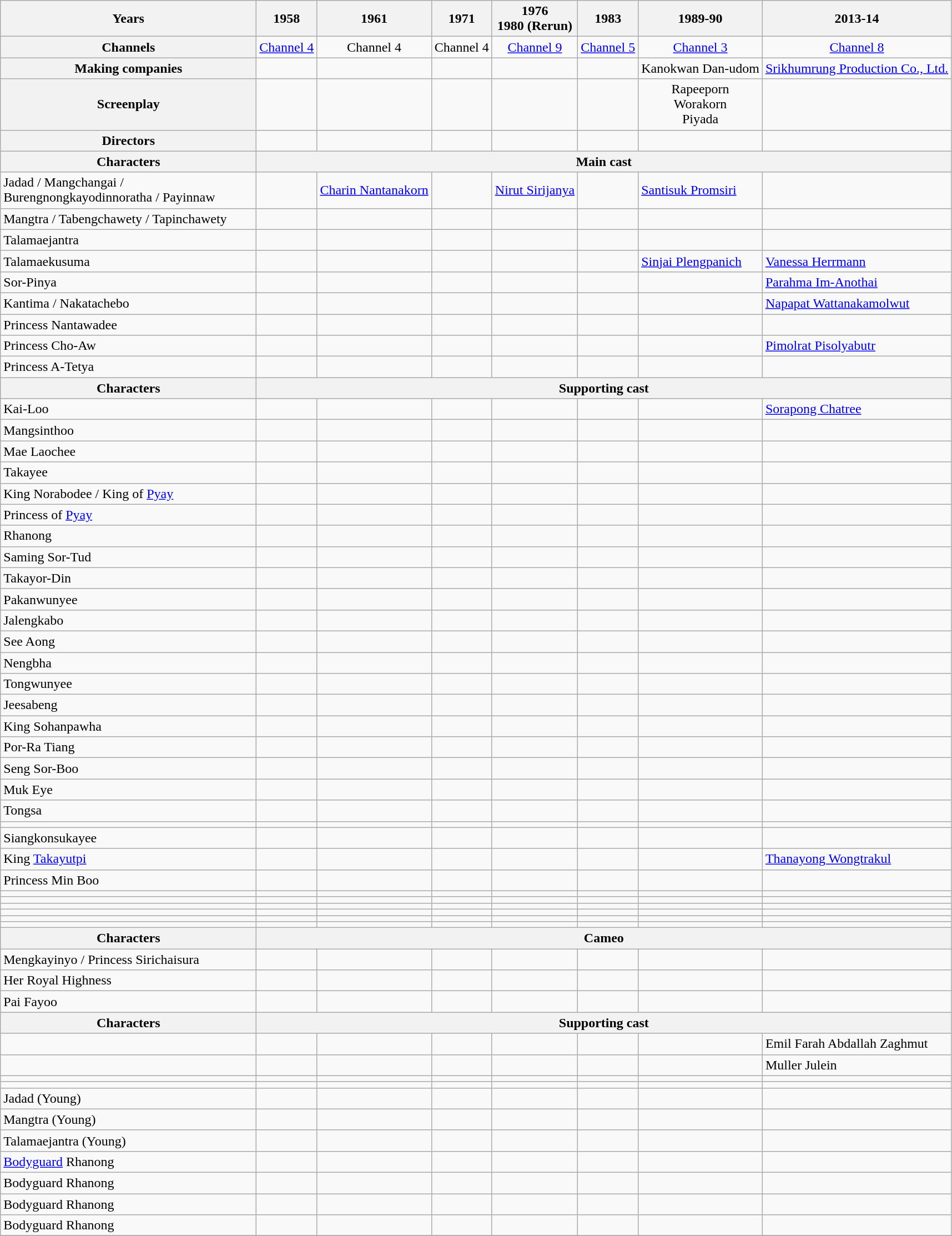<table class="wikitable">
<tr>
<th width="100px">Years</th>
<th>1958</th>
<th>1961</th>
<th>1971</th>
<th>1976 <br> 1980 (Rerun)</th>
<th>1983</th>
<th>1989-90</th>
<th>2013-14</th>
</tr>
<tr>
<th scope="row" width="200px"><strong>Channels</strong></th>
<td align="center"><a href='#'>Channel 4</a></td>
<td align="center">Channel 4</td>
<td align="center">Channel 4</td>
<td align="center"><a href='#'>Channel 9</a></td>
<td align="center"><a href='#'>Channel 5</a></td>
<td align="center"><a href='#'>Channel 3</a></td>
<td align="center"><a href='#'>Channel 8</a></td>
</tr>
<tr>
<th scope="row">Making companies</th>
<td align="center"></td>
<td align="center"></td>
<td align="center"></td>
<td align="center"></td>
<td align="center"></td>
<td align="center">Kanokwan Dan-udom</td>
<td align="center"><a href='#'>Srikhumrung Production Co., Ltd.</a></td>
</tr>
<tr>
<th scope="row"><strong>Screenplay</strong></th>
<td align="center"></td>
<td align="center"></td>
<td align="center"></td>
<td align="center"></td>
<td align="center"></td>
<td align="center">Rapeeporn <br> Worakorn <br> Piyada</td>
<td align="center"></td>
</tr>
<tr>
<th scope="row"><strong>Directors</strong></th>
<td align="center"></td>
<td align="center"></td>
<td align="center"></td>
<td align="center"></td>
<td align="center"></td>
<td align="center"></td>
<td align="center"></td>
</tr>
<tr>
<th scope="col" width="300px"><strong>Characters</strong></th>
<th colspan="7" align="center" scope="col" width="350px">Main cast</th>
</tr>
<tr>
<td>Jadad / Mangchangai / Burengnongkayodinnoratha / Payinnaw</td>
<td></td>
<td><a href='#'>Charin Nantanakorn</a></td>
<td></td>
<td><a href='#'>Nirut Sirijanya</a></td>
<td></td>
<td><a href='#'>Santisuk Promsiri</a></td>
<td></td>
</tr>
<tr>
<td>Mangtra / Tabengchawety / Tapinchawety</td>
<td></td>
<td></td>
<td></td>
<td></td>
<td></td>
<td></td>
<td></td>
</tr>
<tr>
<td>Talamaejantra</td>
<td></td>
<td></td>
<td></td>
<td></td>
<td></td>
<td></td>
<td></td>
</tr>
<tr>
<td>Talamaekusuma</td>
<td></td>
<td></td>
<td></td>
<td></td>
<td></td>
<td><a href='#'>Sinjai Plengpanich</a></td>
<td><a href='#'>Vanessa Herrmann</a></td>
</tr>
<tr>
<td>Sor-Pinya</td>
<td></td>
<td></td>
<td></td>
<td></td>
<td></td>
<td></td>
<td><a href='#'>Parahma Im-Anothai</a></td>
</tr>
<tr>
<td>Kantima / Nakatachebo</td>
<td></td>
<td></td>
<td></td>
<td></td>
<td></td>
<td></td>
<td><a href='#'>Napapat Wattanakamolwut</a></td>
</tr>
<tr>
<td>Princess Nantawadee</td>
<td></td>
<td></td>
<td></td>
<td></td>
<td></td>
<td></td>
<td></td>
</tr>
<tr>
<td>Princess Cho-Aw</td>
<td></td>
<td></td>
<td></td>
<td></td>
<td></td>
<td></td>
<td><a href='#'>Pimolrat Pisolyabutr</a></td>
</tr>
<tr>
<td>Princess A-Tetya</td>
<td></td>
<td></td>
<td></td>
<td></td>
<td></td>
<td></td>
<td></td>
</tr>
<tr>
<th scope="col" width="300px"><strong>Characters</strong></th>
<th colspan="7" align="center" scope="col" width="350px">Supporting cast</th>
</tr>
<tr>
<td>Kai-Loo</td>
<td></td>
<td></td>
<td></td>
<td></td>
<td></td>
<td></td>
<td><a href='#'>Sorapong Chatree</a></td>
</tr>
<tr>
<td>Mangsinthoo</td>
<td></td>
<td></td>
<td></td>
<td></td>
<td></td>
<td></td>
<td></td>
</tr>
<tr>
<td>Mae Laochee</td>
<td></td>
<td></td>
<td></td>
<td></td>
<td></td>
<td></td>
<td></td>
</tr>
<tr>
<td>Takayee</td>
<td></td>
<td></td>
<td></td>
<td></td>
<td></td>
<td></td>
<td></td>
</tr>
<tr>
<td>King Norabodee / King of <a href='#'>Pyay</a></td>
<td></td>
<td></td>
<td></td>
<td></td>
<td></td>
<td></td>
<td></td>
</tr>
<tr>
<td>Princess of <a href='#'>Pyay</a></td>
<td></td>
<td></td>
<td></td>
<td></td>
<td></td>
<td></td>
<td></td>
</tr>
<tr>
<td>Rhanong</td>
<td></td>
<td></td>
<td></td>
<td></td>
<td></td>
<td></td>
<td></td>
</tr>
<tr>
<td>Saming Sor-Tud</td>
<td></td>
<td></td>
<td></td>
<td></td>
<td></td>
<td></td>
<td></td>
</tr>
<tr>
<td>Takayor-Din</td>
<td></td>
<td></td>
<td></td>
<td></td>
<td></td>
<td></td>
<td></td>
</tr>
<tr>
<td>Pakanwunyee</td>
<td></td>
<td></td>
<td></td>
<td></td>
<td></td>
<td></td>
<td></td>
</tr>
<tr>
<td>Jalengkabo</td>
<td></td>
<td></td>
<td></td>
<td></td>
<td></td>
<td></td>
<td></td>
</tr>
<tr>
<td>See Aong</td>
<td></td>
<td></td>
<td></td>
<td></td>
<td></td>
<td></td>
<td></td>
</tr>
<tr>
<td>Nengbha</td>
<td></td>
<td></td>
<td></td>
<td></td>
<td></td>
<td></td>
<td></td>
</tr>
<tr>
<td>Tongwunyee</td>
<td></td>
<td></td>
<td></td>
<td></td>
<td></td>
<td></td>
<td></td>
</tr>
<tr>
<td>Jeesabeng</td>
<td></td>
<td></td>
<td></td>
<td></td>
<td></td>
<td></td>
<td></td>
</tr>
<tr>
<td>King Sohanpawha</td>
<td></td>
<td></td>
<td></td>
<td></td>
<td></td>
<td></td>
<td></td>
</tr>
<tr>
<td>Por-Ra Tiang</td>
<td></td>
<td></td>
<td></td>
<td></td>
<td></td>
<td></td>
<td></td>
</tr>
<tr>
<td>Seng Sor-Boo</td>
<td></td>
<td></td>
<td></td>
<td></td>
<td></td>
<td></td>
<td></td>
</tr>
<tr>
<td>Muk Eye</td>
<td></td>
<td></td>
<td></td>
<td></td>
<td></td>
<td></td>
<td></td>
</tr>
<tr>
<td>Tongsa</td>
<td></td>
<td></td>
<td></td>
<td></td>
<td></td>
<td></td>
<td></td>
</tr>
<tr>
<td></td>
<td></td>
<td></td>
<td></td>
<td></td>
<td></td>
<td></td>
<td></td>
</tr>
<tr>
<td>Siangkonsukayee</td>
<td></td>
<td></td>
<td></td>
<td></td>
<td></td>
<td></td>
<td></td>
</tr>
<tr>
<td>King <a href='#'>Takayutpi</a></td>
<td></td>
<td></td>
<td></td>
<td></td>
<td></td>
<td></td>
<td><a href='#'>Thanayong Wongtrakul</a></td>
</tr>
<tr>
<td>Princess Min Boo</td>
<td></td>
<td></td>
<td></td>
<td></td>
<td></td>
<td></td>
<td></td>
</tr>
<tr>
<td></td>
<td></td>
<td></td>
<td></td>
<td></td>
<td></td>
<td></td>
<td></td>
</tr>
<tr>
<td></td>
<td></td>
<td></td>
<td></td>
<td></td>
<td></td>
<td></td>
<td></td>
</tr>
<tr>
<td></td>
<td></td>
<td></td>
<td></td>
<td></td>
<td></td>
<td></td>
<td></td>
</tr>
<tr>
<td></td>
<td></td>
<td></td>
<td></td>
<td></td>
<td></td>
<td></td>
<td></td>
</tr>
<tr>
<td></td>
<td></td>
<td></td>
<td></td>
<td></td>
<td></td>
<td></td>
<td></td>
</tr>
<tr>
<td></td>
<td></td>
<td></td>
<td></td>
<td></td>
<td></td>
<td></td>
<td></td>
</tr>
<tr>
<th scope="col" width="300px"><strong>Characters</strong></th>
<th colspan="7" align="center" scope="col" width="350px">Cameo</th>
</tr>
<tr>
<td>Mengkayinyo / Princess Sirichaisura</td>
<td></td>
<td></td>
<td></td>
<td></td>
<td></td>
<td></td>
<td></td>
</tr>
<tr>
<td>Her Royal Highness</td>
<td></td>
<td></td>
<td></td>
<td></td>
<td></td>
<td></td>
<td></td>
</tr>
<tr>
<td>Pai Fayoo</td>
<td></td>
<td></td>
<td></td>
<td></td>
<td></td>
<td></td>
<td></td>
</tr>
<tr>
<th scope="col" width="300px"><strong>Characters</strong></th>
<th colspan="7" align="center" scope="col" width="350px">Supporting cast</th>
</tr>
<tr>
<td></td>
<td></td>
<td></td>
<td></td>
<td></td>
<td></td>
<td></td>
<td>Emil Farah Abdallah Zaghmut</td>
</tr>
<tr>
<td></td>
<td></td>
<td></td>
<td></td>
<td></td>
<td></td>
<td></td>
<td>Muller Julein</td>
</tr>
<tr>
<td></td>
<td></td>
<td></td>
<td></td>
<td></td>
<td></td>
<td></td>
<td></td>
</tr>
<tr>
<td></td>
<td></td>
<td></td>
<td></td>
<td></td>
<td></td>
<td></td>
<td></td>
</tr>
<tr>
<td>Jadad (Young)</td>
<td></td>
<td></td>
<td></td>
<td></td>
<td></td>
<td></td>
<td></td>
</tr>
<tr>
<td>Mangtra (Young)</td>
<td></td>
<td></td>
<td></td>
<td></td>
<td></td>
<td></td>
<td></td>
</tr>
<tr>
<td>Talamaejantra (Young)</td>
<td></td>
<td></td>
<td></td>
<td></td>
<td></td>
<td></td>
<td></td>
</tr>
<tr>
<td><a href='#'>Bodyguard</a> Rhanong</td>
<td></td>
<td></td>
<td></td>
<td></td>
<td></td>
<td></td>
<td></td>
</tr>
<tr>
<td>Bodyguard Rhanong</td>
<td></td>
<td></td>
<td></td>
<td></td>
<td></td>
<td></td>
<td></td>
</tr>
<tr>
<td>Bodyguard Rhanong</td>
<td></td>
<td></td>
<td></td>
<td></td>
<td></td>
<td></td>
<td></td>
</tr>
<tr>
<td>Bodyguard Rhanong</td>
<td></td>
<td></td>
<td></td>
<td></td>
<td></td>
<td></td>
<td></td>
</tr>
<tr>
</tr>
</table>
